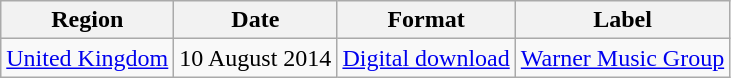<table class=wikitable>
<tr>
<th>Region</th>
<th>Date</th>
<th>Format</th>
<th>Label</th>
</tr>
<tr>
<td><a href='#'>United Kingdom</a></td>
<td>10 August 2014</td>
<td><a href='#'>Digital download</a></td>
<td><a href='#'>Warner Music Group</a></td>
</tr>
</table>
